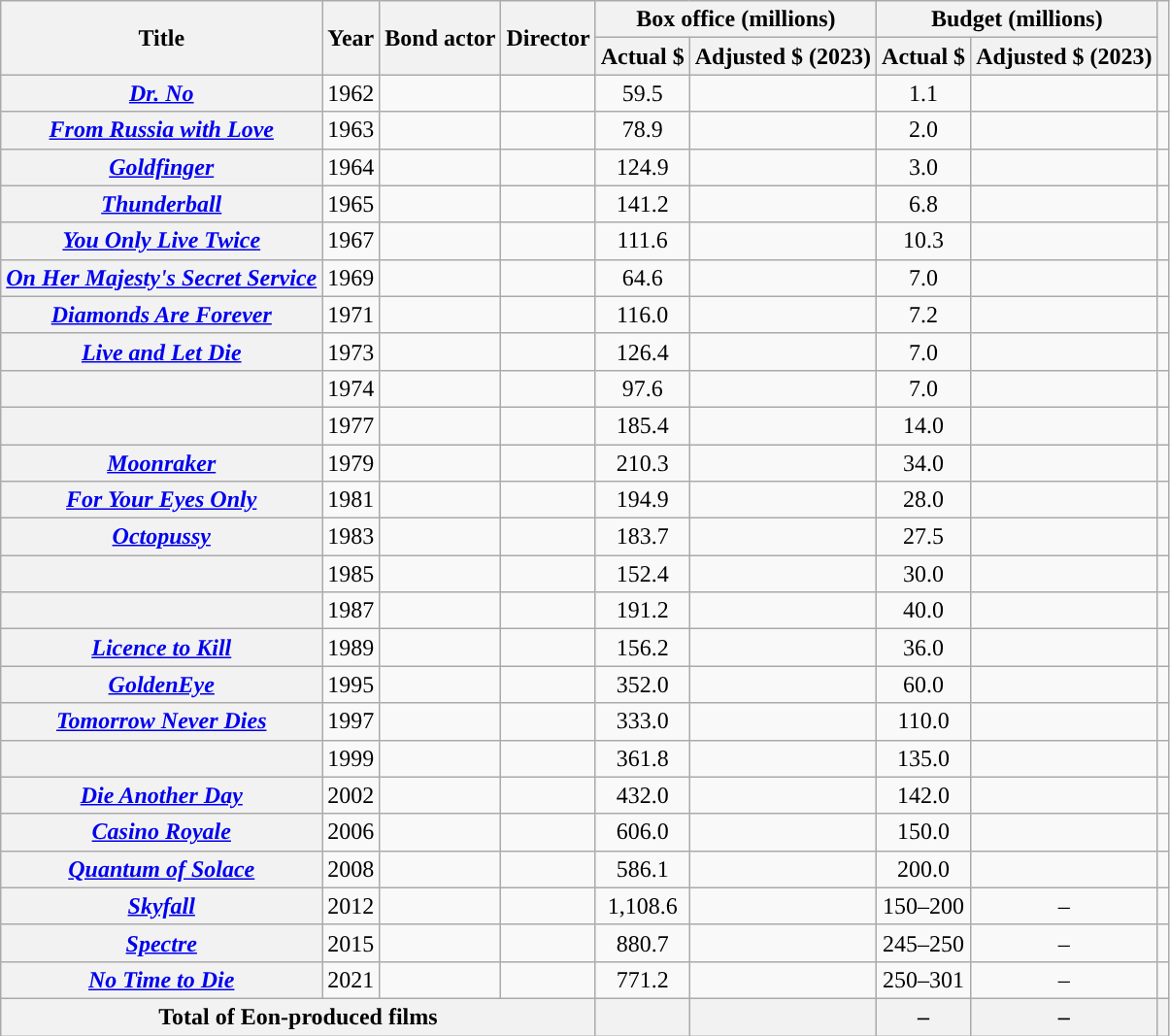<table class="wikitable plainrowheaders sortable sticky-header-multi" style="text-align:center; ">
<tr>
<th rowspan="2" scope="col">Title</th>
<th rowspan="2" scope="col">Year</th>
<th rowspan="2" scope="col">Bond actor</th>
<th rowspan="2" scope="col">Director</th>
<th colspan="2" class="unsortable">Box office (millions)</th>
<th colspan="2" class="unsortable">Budget (millions)</th>
<th scope="col" rowspan="2" class="unsortable"></th>
</tr>
<tr class="unsortable">
<th scope="col" data-sort-type="number">Actual $</th>
<th scope="col" data-sort-type="number">Adjusted $ (2023)</th>
<th scope="col" data-sort-type="number">Actual $</th>
<th scope="col" data-sort-type="number">Adjusted $ (2023)</th>
</tr>
<tr>
<th scope="row" ><em><a href='#'>Dr. No</a></em></th>
<td>1962</td>
<td></td>
<td></td>
<td>59.5</td>
<td></td>
<td>1.1</td>
<td></td>
<td></td>
</tr>
<tr>
<th scope="row"><em><a href='#'>From Russia with Love</a></em></th>
<td>1963</td>
<td></td>
<td></td>
<td>78.9</td>
<td></td>
<td>2.0</td>
<td></td>
<td></td>
</tr>
<tr>
<th scope="row"><em><a href='#'>Goldfinger</a></em></th>
<td>1964</td>
<td></td>
<td></td>
<td>124.9</td>
<td></td>
<td>3.0</td>
<td></td>
<td></td>
</tr>
<tr>
<th scope="row"><em><a href='#'>Thunderball</a></em></th>
<td>1965</td>
<td></td>
<td></td>
<td>141.2</td>
<td></td>
<td>6.8</td>
<td></td>
<td></td>
</tr>
<tr>
<th scope="row"><em><a href='#'>You Only Live Twice</a></em></th>
<td>1967</td>
<td></td>
<td></td>
<td>111.6</td>
<td></td>
<td>10.3</td>
<td></td>
<td></td>
</tr>
<tr>
<th scope="row"><em><a href='#'>On Her Majesty's Secret Service</a></em></th>
<td>1969</td>
<td></td>
<td></td>
<td>64.6</td>
<td></td>
<td>7.0</td>
<td></td>
<td></td>
</tr>
<tr>
<th scope="row"><em><a href='#'>Diamonds Are Forever</a></em></th>
<td>1971</td>
<td></td>
<td></td>
<td>116.0</td>
<td></td>
<td>7.2</td>
<td></td>
<td></td>
</tr>
<tr>
<th scope="row"><em><a href='#'>Live and Let Die</a></em></th>
<td>1973</td>
<td></td>
<td></td>
<td>126.4</td>
<td></td>
<td>7.0</td>
<td></td>
<td></td>
</tr>
<tr>
<th scope="row"><em></em></th>
<td>1974</td>
<td></td>
<td></td>
<td>97.6</td>
<td></td>
<td>7.0</td>
<td></td>
<td></td>
</tr>
<tr>
<th scope="row"><em></em></th>
<td>1977</td>
<td></td>
<td></td>
<td>185.4</td>
<td></td>
<td>14.0</td>
<td></td>
<td></td>
</tr>
<tr>
<th scope="row"><em><a href='#'>Moonraker</a></em></th>
<td>1979</td>
<td></td>
<td></td>
<td>210.3</td>
<td></td>
<td>34.0</td>
<td></td>
<td></td>
</tr>
<tr>
<th scope="row"><em><a href='#'>For Your Eyes Only</a></em></th>
<td>1981</td>
<td></td>
<td></td>
<td>194.9</td>
<td></td>
<td>28.0</td>
<td></td>
<td></td>
</tr>
<tr>
<th scope="row"><em><a href='#'>Octopussy</a></em></th>
<td>1983</td>
<td></td>
<td></td>
<td>183.7</td>
<td></td>
<td>27.5</td>
<td></td>
<td></td>
</tr>
<tr>
<th scope="row"><em></em></th>
<td>1985</td>
<td></td>
<td></td>
<td>152.4</td>
<td></td>
<td>30.0</td>
<td></td>
<td></td>
</tr>
<tr>
<th scope="row"><em></em></th>
<td>1987</td>
<td></td>
<td></td>
<td>191.2</td>
<td></td>
<td>40.0</td>
<td></td>
<td></td>
</tr>
<tr>
<th scope="row"><em><a href='#'>Licence to Kill</a></em></th>
<td>1989</td>
<td></td>
<td></td>
<td>156.2</td>
<td></td>
<td>36.0</td>
<td></td>
<td></td>
</tr>
<tr>
<th scope="row"><em><a href='#'>GoldenEye</a></em></th>
<td>1995</td>
<td></td>
<td></td>
<td>352.0</td>
<td></td>
<td>60.0</td>
<td></td>
<td></td>
</tr>
<tr>
<th scope="row"><em><a href='#'>Tomorrow Never Dies</a></em></th>
<td>1997</td>
<td></td>
<td></td>
<td>333.0</td>
<td></td>
<td>110.0</td>
<td></td>
<td></td>
</tr>
<tr>
<th scope="row"><em></em></th>
<td>1999</td>
<td></td>
<td></td>
<td>361.8</td>
<td></td>
<td>135.0</td>
<td></td>
<td></td>
</tr>
<tr>
<th scope="row"><em><a href='#'>Die Another Day</a></em></th>
<td>2002</td>
<td></td>
<td></td>
<td>432.0</td>
<td></td>
<td>142.0</td>
<td></td>
<td></td>
</tr>
<tr>
<th scope="row"><em><a href='#'>Casino Royale</a></em></th>
<td>2006</td>
<td></td>
<td></td>
<td>606.0 </td>
<td></td>
<td>150.0</td>
<td></td>
<td></td>
</tr>
<tr>
<th scope="row"><em><a href='#'>Quantum of Solace</a></em></th>
<td>2008</td>
<td></td>
<td></td>
<td>586.1</td>
<td></td>
<td>200.0</td>
<td></td>
<td></td>
</tr>
<tr>
<th scope="row"><em><a href='#'>Skyfall</a></em></th>
<td>2012</td>
<td></td>
<td></td>
<td>1,108.6</td>
<td></td>
<td>150–200</td>
<td>–</td>
<td></td>
</tr>
<tr>
<th scope="row"><em><a href='#'>Spectre</a></em></th>
<td>2015</td>
<td></td>
<td></td>
<td>880.7</td>
<td></td>
<td>245–250</td>
<td>–</td>
<td></td>
</tr>
<tr>
<th scope="row"><em><a href='#'>No Time to Die</a></em></th>
<td>2021</td>
<td></td>
<td></td>
<td>771.2</td>
<td></td>
<td>250–301</td>
<td>–</td>
<td></td>
</tr>
<tr>
<th scope="col" colspan=4>Total of Eon-produced films</th>
<th></th>
<th></th>
<th><strong>–</strong></th>
<th>–</th>
<th></th>
</tr>
</table>
